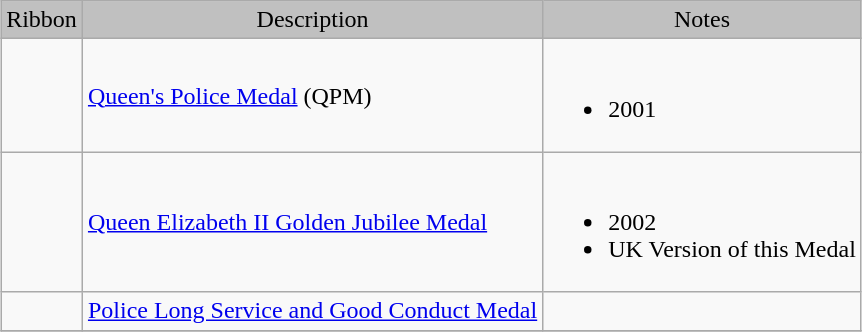<table class="wikitable" style="margin:1em auto;">
<tr style="background:silver;" align="center">
<td>Ribbon</td>
<td>Description</td>
<td>Notes</td>
</tr>
<tr>
<td></td>
<td><a href='#'>Queen's Police Medal</a> (QPM)</td>
<td><br><ul><li>2001</li></ul></td>
</tr>
<tr>
<td></td>
<td><a href='#'>Queen Elizabeth II Golden Jubilee Medal</a></td>
<td><br><ul><li>2002</li><li>UK Version of this Medal</li></ul></td>
</tr>
<tr>
<td></td>
<td><a href='#'>Police Long Service and Good Conduct Medal</a></td>
<td></td>
</tr>
<tr>
</tr>
</table>
